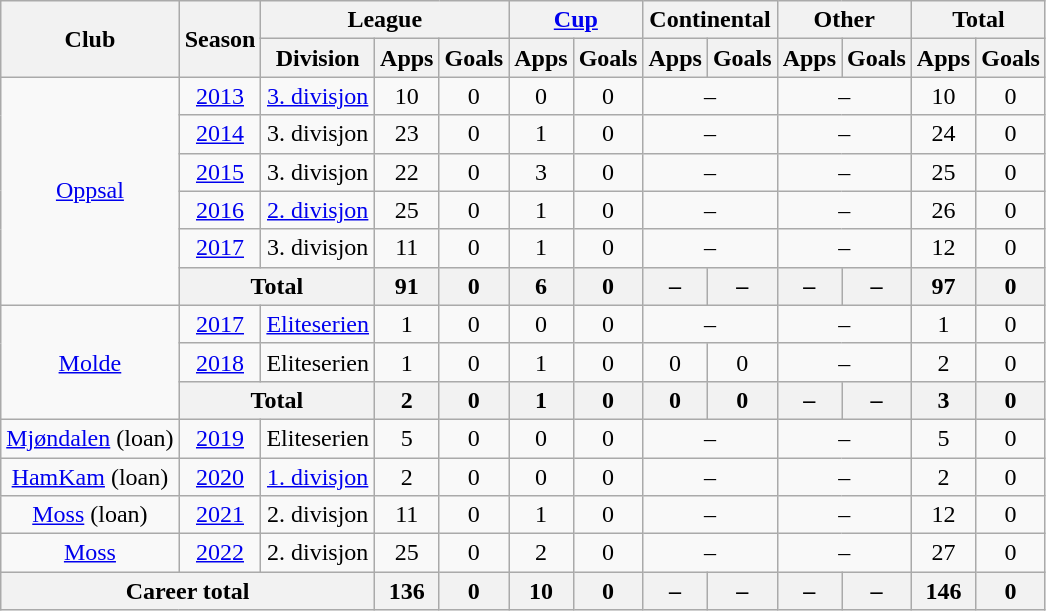<table class="wikitable" style="text-align: center;">
<tr>
<th rowspan="2">Club</th>
<th rowspan="2">Season</th>
<th colspan="3">League</th>
<th colspan="2"><a href='#'>Cup</a></th>
<th colspan="2">Continental</th>
<th colspan="2">Other</th>
<th colspan="2">Total</th>
</tr>
<tr>
<th>Division</th>
<th>Apps</th>
<th>Goals</th>
<th>Apps</th>
<th>Goals</th>
<th>Apps</th>
<th>Goals</th>
<th>Apps</th>
<th>Goals</th>
<th>Apps</th>
<th>Goals</th>
</tr>
<tr>
<td rowspan="6" valign="center"><a href='#'>Oppsal</a></td>
<td><a href='#'>2013</a></td>
<td><a href='#'>3. divisjon</a></td>
<td>10</td>
<td>0</td>
<td>0</td>
<td>0</td>
<td colspan="2">–</td>
<td colspan="2">–</td>
<td>10</td>
<td>0</td>
</tr>
<tr>
<td><a href='#'>2014</a></td>
<td>3. divisjon</td>
<td>23</td>
<td>0</td>
<td>1</td>
<td>0</td>
<td colspan="2">–</td>
<td colspan="2">–</td>
<td>24</td>
<td>0</td>
</tr>
<tr>
<td><a href='#'>2015</a></td>
<td>3. divisjon</td>
<td>22</td>
<td>0</td>
<td>3</td>
<td>0</td>
<td colspan="2">–</td>
<td colspan="2">–</td>
<td>25</td>
<td>0</td>
</tr>
<tr>
<td><a href='#'>2016</a></td>
<td rowspan="1" valign="center"><a href='#'>2. divisjon</a></td>
<td>25</td>
<td>0</td>
<td>1</td>
<td>0</td>
<td colspan="2">–</td>
<td colspan="2">–</td>
<td>26</td>
<td>0</td>
</tr>
<tr>
<td><a href='#'>2017</a></td>
<td>3. divisjon</td>
<td>11</td>
<td>0</td>
<td>1</td>
<td>0</td>
<td colspan="2">–</td>
<td colspan="2">–</td>
<td>12</td>
<td>0</td>
</tr>
<tr>
<th colspan="2">Total</th>
<th>91</th>
<th>0</th>
<th>6</th>
<th>0</th>
<th>–</th>
<th>–</th>
<th>–</th>
<th>–</th>
<th>97</th>
<th>0</th>
</tr>
<tr>
<td rowspan="3" valign="center"><a href='#'>Molde</a></td>
<td><a href='#'>2017</a></td>
<td><a href='#'>Eliteserien</a></td>
<td>1</td>
<td>0</td>
<td>0</td>
<td>0</td>
<td colspan="2">–</td>
<td colspan="2">–</td>
<td>1</td>
<td>0</td>
</tr>
<tr>
<td><a href='#'>2018</a></td>
<td>Eliteserien</td>
<td>1</td>
<td>0</td>
<td>1</td>
<td>0</td>
<td>0</td>
<td>0</td>
<td colspan="2">–</td>
<td>2</td>
<td>0</td>
</tr>
<tr>
<th colspan="2">Total</th>
<th>2</th>
<th>0</th>
<th>1</th>
<th>0</th>
<th>0</th>
<th>0</th>
<th>–</th>
<th>–</th>
<th>3</th>
<th>0</th>
</tr>
<tr>
<td rowspan="1" valign="center"><a href='#'>Mjøndalen</a> (loan)</td>
<td><a href='#'>2019</a></td>
<td>Eliteserien</td>
<td>5</td>
<td>0</td>
<td>0</td>
<td>0</td>
<td colspan="2">–</td>
<td colspan="2">–</td>
<td>5</td>
<td>0</td>
</tr>
<tr>
<td rowspan="1" valign="center"><a href='#'>HamKam</a> (loan)</td>
<td><a href='#'>2020</a></td>
<td><a href='#'>1. divisjon</a></td>
<td>2</td>
<td>0</td>
<td>0</td>
<td>0</td>
<td colspan="2">–</td>
<td colspan="2">–</td>
<td>2</td>
<td>0</td>
</tr>
<tr>
<td rowspan="1" valign="center"><a href='#'>Moss</a> (loan)</td>
<td><a href='#'>2021</a></td>
<td>2. divisjon</td>
<td>11</td>
<td>0</td>
<td>1</td>
<td>0</td>
<td colspan="2">–</td>
<td colspan="2">–</td>
<td>12</td>
<td>0</td>
</tr>
<tr>
<td rowspan="1" valign="center"><a href='#'>Moss</a></td>
<td><a href='#'>2022</a></td>
<td>2. divisjon</td>
<td>25</td>
<td>0</td>
<td>2</td>
<td>0</td>
<td colspan="2">–</td>
<td colspan="2">–</td>
<td>27</td>
<td>0</td>
</tr>
<tr>
<th colspan="3">Career total</th>
<th>136</th>
<th>0</th>
<th>10</th>
<th>0</th>
<th>–</th>
<th>–</th>
<th>–</th>
<th>–</th>
<th>146</th>
<th>0</th>
</tr>
</table>
